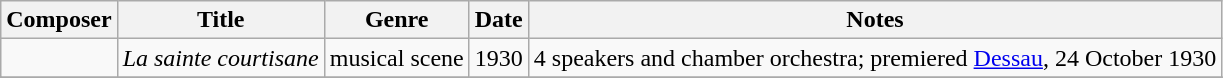<table class="wikitable sortable" style="text-align: left">
<tr>
<th>Composer</th>
<th>Title</th>
<th>Genre</th>
<th>Date</th>
<th>Notes</th>
</tr>
<tr>
<td></td>
<td><em>La sainte courtisane</em></td>
<td>musical scene</td>
<td>1930</td>
<td>4 speakers and chamber orchestra; premiered <a href='#'>Dessau</a>, 24 October 1930</td>
</tr>
<tr>
</tr>
<tr>
</tr>
<tr>
</tr>
</table>
